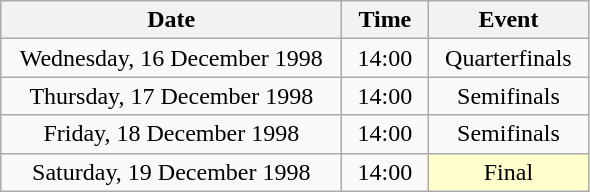<table class = "wikitable" style="text-align:center;">
<tr>
<th width=220>Date</th>
<th width=50>Time</th>
<th width=100>Event</th>
</tr>
<tr>
<td>Wednesday, 16 December 1998</td>
<td>14:00</td>
<td>Quarterfinals</td>
</tr>
<tr>
<td>Thursday, 17 December 1998</td>
<td>14:00</td>
<td>Semifinals</td>
</tr>
<tr>
<td>Friday, 18 December 1998</td>
<td>14:00</td>
<td>Semifinals</td>
</tr>
<tr>
<td>Saturday, 19 December 1998</td>
<td>14:00</td>
<td bgcolor=ffffcc>Final</td>
</tr>
</table>
